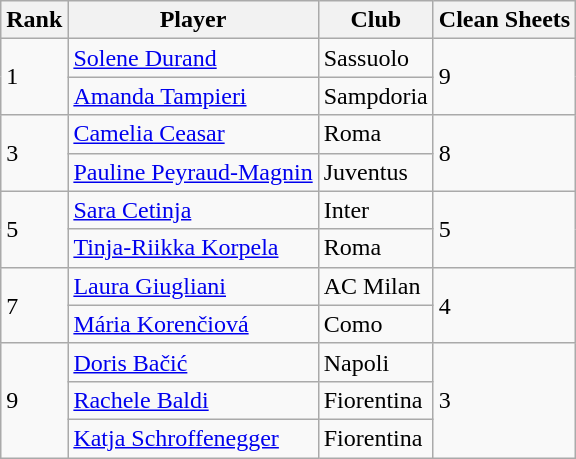<table class="wikitable">
<tr>
<th>Rank</th>
<th>Player</th>
<th>Club</th>
<th>Clean Sheets</th>
</tr>
<tr>
<td rowspan="2">1</td>
<td> <a href='#'>Solene Durand</a></td>
<td>Sassuolo</td>
<td rowspan="2">9</td>
</tr>
<tr>
<td> <a href='#'>Amanda Tampieri</a></td>
<td>Sampdoria</td>
</tr>
<tr>
<td rowspan="2">3</td>
<td> <a href='#'>Camelia Ceasar</a></td>
<td>Roma</td>
<td rowspan="2">8</td>
</tr>
<tr>
<td> <a href='#'>Pauline Peyraud-Magnin</a></td>
<td>Juventus</td>
</tr>
<tr>
<td rowspan="2">5</td>
<td> <a href='#'>Sara Cetinja</a></td>
<td>Inter</td>
<td rowspan="2">5</td>
</tr>
<tr>
<td> <a href='#'>Tinja-Riikka Korpela</a></td>
<td>Roma</td>
</tr>
<tr>
<td rowspan="2">7</td>
<td> <a href='#'>Laura Giugliani</a></td>
<td>AC Milan</td>
<td rowspan="2">4</td>
</tr>
<tr>
<td> <a href='#'>Mária Korenčiová</a></td>
<td>Como</td>
</tr>
<tr>
<td rowspan="3">9</td>
<td> <a href='#'>Doris Bačić</a></td>
<td>Napoli</td>
<td rowspan="3">3</td>
</tr>
<tr>
<td> <a href='#'>Rachele Baldi</a></td>
<td>Fiorentina</td>
</tr>
<tr>
<td> <a href='#'>Katja Schroffenegger</a></td>
<td>Fiorentina</td>
</tr>
</table>
